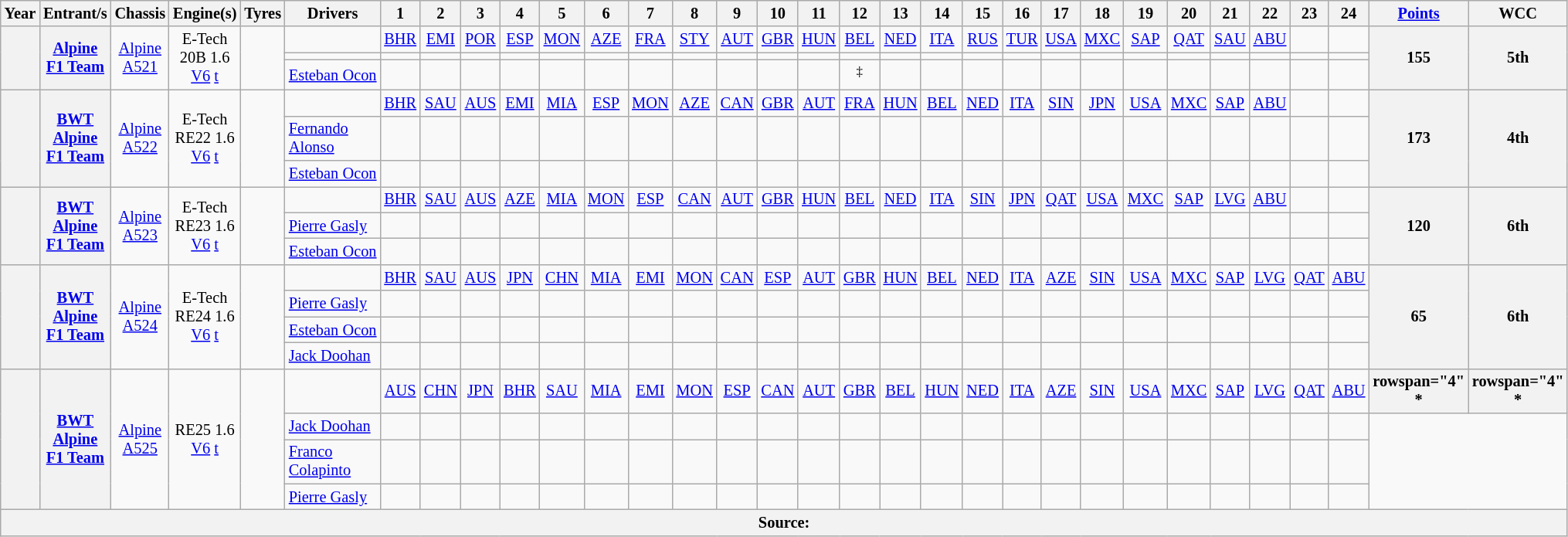<table class="wikitable" style="text-align:center; font-size:85%">
<tr>
<th>Year</th>
<th>Entrant/s</th>
<th>Chassis</th>
<th>Engine(s)</th>
<th>Tyres</th>
<th>Drivers</th>
<th>1</th>
<th>2</th>
<th>3</th>
<th>4</th>
<th>5</th>
<th>6</th>
<th>7</th>
<th>8</th>
<th>9</th>
<th>10</th>
<th>11</th>
<th>12</th>
<th>13</th>
<th>14</th>
<th>15</th>
<th>16</th>
<th>17</th>
<th>18</th>
<th>19</th>
<th>20</th>
<th>21</th>
<th>22</th>
<th>23</th>
<th>24</th>
<th><a href='#'>Points</a></th>
<th>WCC</th>
</tr>
<tr>
<th rowspan="3"></th>
<th rowspan="3"><a href='#'>Alpine F1 Team</a></th>
<td rowspan="3"><a href='#'>Alpine A521</a></td>
<td rowspan="3">E-Tech 20B 1.6 <a href='#'>V6</a> <a href='#'>t</a></td>
<td rowspan="3"></td>
<td></td>
<td><a href='#'>BHR</a></td>
<td><a href='#'>EMI</a></td>
<td><a href='#'>POR</a></td>
<td><a href='#'>ESP</a></td>
<td><a href='#'>MON</a></td>
<td><a href='#'>AZE</a></td>
<td><a href='#'>FRA</a></td>
<td><a href='#'>STY</a></td>
<td><a href='#'>AUT</a></td>
<td><a href='#'>GBR</a></td>
<td><a href='#'>HUN</a></td>
<td><a href='#'>BEL</a></td>
<td><a href='#'>NED</a></td>
<td><a href='#'>ITA</a></td>
<td><a href='#'>RUS</a></td>
<td><a href='#'>TUR</a></td>
<td><a href='#'>USA</a></td>
<td><a href='#'>MXC</a></td>
<td><a href='#'>SAP</a></td>
<td><a href='#'>QAT</a></td>
<td><a href='#'>SAU</a></td>
<td><a href='#'>ABU</a></td>
<td></td>
<td></td>
<th rowspan="3">155</th>
<th rowspan="3">5th</th>
</tr>
<tr>
<td align="left"></td>
<td></td>
<td></td>
<td></td>
<td></td>
<td></td>
<td></td>
<td></td>
<td></td>
<td></td>
<td></td>
<td></td>
<td></td>
<td></td>
<td></td>
<td></td>
<td></td>
<td></td>
<td></td>
<td></td>
<td></td>
<td></td>
<td></td>
<td></td>
<td></td>
</tr>
<tr>
<td align="left"> <a href='#'>Esteban Ocon</a></td>
<td></td>
<td></td>
<td></td>
<td></td>
<td></td>
<td></td>
<td></td>
<td></td>
<td></td>
<td></td>
<td></td>
<td><sup>‡</sup></td>
<td></td>
<td></td>
<td></td>
<td></td>
<td></td>
<td></td>
<td></td>
<td></td>
<td></td>
<td></td>
<td></td>
<td></td>
</tr>
<tr>
<th rowspan="3"></th>
<th rowspan="3"><a href='#'>BWT Alpine F1 Team</a></th>
<td rowspan="3"><a href='#'>Alpine A522</a></td>
<td rowspan="3">E-Tech RE22 1.6 <a href='#'>V6</a> <a href='#'>t</a></td>
<td rowspan="3"></td>
<td></td>
<td><a href='#'>BHR</a></td>
<td><a href='#'>SAU</a></td>
<td><a href='#'>AUS</a></td>
<td><a href='#'>EMI</a></td>
<td><a href='#'>MIA</a></td>
<td><a href='#'>ESP</a></td>
<td><a href='#'>MON</a></td>
<td><a href='#'>AZE</a></td>
<td><a href='#'>CAN</a></td>
<td><a href='#'>GBR</a></td>
<td><a href='#'>AUT</a></td>
<td><a href='#'>FRA</a></td>
<td><a href='#'>HUN</a></td>
<td><a href='#'>BEL</a></td>
<td><a href='#'>NED</a></td>
<td><a href='#'>ITA</a></td>
<td><a href='#'>SIN</a></td>
<td><a href='#'>JPN</a></td>
<td><a href='#'>USA</a></td>
<td><a href='#'>MXC</a></td>
<td><a href='#'>SAP</a></td>
<td><a href='#'>ABU</a></td>
<td></td>
<td></td>
<th rowspan="3">173</th>
<th rowspan="3">4th</th>
</tr>
<tr>
<td align="left"> <a href='#'>Fernando Alonso</a></td>
<td></td>
<td></td>
<td></td>
<td></td>
<td></td>
<td></td>
<td></td>
<td></td>
<td></td>
<td></td>
<td></td>
<td></td>
<td></td>
<td></td>
<td></td>
<td></td>
<td></td>
<td></td>
<td></td>
<td></td>
<td></td>
<td></td>
<td></td>
<td></td>
</tr>
<tr>
<td nowrap align="left"> <a href='#'>Esteban Ocon</a></td>
<td></td>
<td></td>
<td></td>
<td></td>
<td></td>
<td></td>
<td></td>
<td></td>
<td></td>
<td></td>
<td></td>
<td></td>
<td></td>
<td></td>
<td></td>
<td></td>
<td></td>
<td></td>
<td></td>
<td></td>
<td></td>
<td></td>
<td></td>
<td></td>
</tr>
<tr>
<th rowspan="3"></th>
<th rowspan="3"><a href='#'>BWT Alpine F1 Team</a></th>
<td rowspan="3"><a href='#'>Alpine A523</a></td>
<td rowspan="3">E-Tech RE23 1.6 <a href='#'>V6</a> <a href='#'>t</a></td>
<td rowspan="3"></td>
<td></td>
<td><a href='#'>BHR</a></td>
<td><a href='#'>SAU</a></td>
<td><a href='#'>AUS</a></td>
<td><a href='#'>AZE</a></td>
<td><a href='#'>MIA</a></td>
<td><a href='#'>MON</a></td>
<td><a href='#'>ESP</a></td>
<td><a href='#'>CAN</a></td>
<td><a href='#'>AUT</a></td>
<td><a href='#'>GBR</a></td>
<td><a href='#'>HUN</a></td>
<td><a href='#'>BEL</a></td>
<td><a href='#'>NED</a></td>
<td><a href='#'>ITA</a></td>
<td><a href='#'>SIN</a></td>
<td><a href='#'>JPN</a></td>
<td><a href='#'>QAT</a></td>
<td><a href='#'>USA</a></td>
<td><a href='#'>MXC</a></td>
<td><a href='#'>SAP</a></td>
<td><a href='#'>LVG</a></td>
<td><a href='#'>ABU</a></td>
<td></td>
<td></td>
<th rowspan="3">120</th>
<th rowspan="3">6th</th>
</tr>
<tr>
<td align="left"> <a href='#'>Pierre Gasly</a></td>
<td></td>
<td></td>
<td></td>
<td></td>
<td></td>
<td></td>
<td></td>
<td></td>
<td></td>
<td></td>
<td></td>
<td></td>
<td></td>
<td></td>
<td></td>
<td></td>
<td></td>
<td></td>
<td></td>
<td></td>
<td></td>
<td></td>
<td></td>
<td></td>
</tr>
<tr>
<td align=left> <a href='#'>Esteban Ocon</a></td>
<td></td>
<td></td>
<td></td>
<td></td>
<td></td>
<td></td>
<td></td>
<td></td>
<td></td>
<td></td>
<td></td>
<td></td>
<td></td>
<td></td>
<td></td>
<td></td>
<td></td>
<td></td>
<td></td>
<td></td>
<td></td>
<td></td>
<td></td>
<td></td>
</tr>
<tr>
<th rowspan="4"></th>
<th rowspan="4"><a href='#'>BWT Alpine F1 Team</a></th>
<td rowspan="4"><a href='#'>Alpine A524</a></td>
<td rowspan="4">E-Tech RE24 1.6 <a href='#'>V6</a> <a href='#'>t</a></td>
<td rowspan="4"></td>
<td></td>
<td><a href='#'>BHR</a></td>
<td><a href='#'>SAU</a></td>
<td><a href='#'>AUS</a></td>
<td><a href='#'>JPN</a></td>
<td><a href='#'>CHN</a></td>
<td><a href='#'>MIA</a></td>
<td><a href='#'>EMI</a></td>
<td><a href='#'>MON</a></td>
<td><a href='#'>CAN</a></td>
<td><a href='#'>ESP</a></td>
<td><a href='#'>AUT</a></td>
<td><a href='#'>GBR</a></td>
<td><a href='#'>HUN</a></td>
<td><a href='#'>BEL</a></td>
<td><a href='#'>NED</a></td>
<td><a href='#'>ITA</a></td>
<td><a href='#'>AZE</a></td>
<td><a href='#'>SIN</a></td>
<td><a href='#'>USA</a></td>
<td><a href='#'>MXC</a></td>
<td><a href='#'>SAP</a></td>
<td><a href='#'>LVG</a></td>
<td><a href='#'>QAT</a></td>
<td><a href='#'>ABU</a></td>
<th rowspan="4">65</th>
<th rowspan="4">6th</th>
</tr>
<tr>
<td align="left"> <a href='#'>Pierre Gasly</a></td>
<td></td>
<td></td>
<td></td>
<td></td>
<td></td>
<td></td>
<td></td>
<td></td>
<td></td>
<td></td>
<td></td>
<td></td>
<td></td>
<td></td>
<td></td>
<td></td>
<td></td>
<td></td>
<td></td>
<td></td>
<td></td>
<td></td>
<td></td>
<td></td>
</tr>
<tr>
<td align=left> <a href='#'>Esteban Ocon</a></td>
<td></td>
<td></td>
<td></td>
<td></td>
<td></td>
<td></td>
<td></td>
<td></td>
<td></td>
<td></td>
<td></td>
<td></td>
<td></td>
<td></td>
<td></td>
<td></td>
<td></td>
<td></td>
<td></td>
<td></td>
<td></td>
<td></td>
<td></td>
<td></td>
</tr>
<tr>
<td align=left> <a href='#'>Jack Doohan</a></td>
<td></td>
<td></td>
<td></td>
<td></td>
<td></td>
<td></td>
<td></td>
<td></td>
<td></td>
<td></td>
<td></td>
<td></td>
<td></td>
<td></td>
<td></td>
<td></td>
<td></td>
<td></td>
<td></td>
<td></td>
<td></td>
<td></td>
<td></td>
<td></td>
</tr>
<tr>
<th rowspan="4"></th>
<th rowspan="4"><a href='#'>BWT Alpine F1 Team</a></th>
<td rowspan="4"><a href='#'>Alpine A525</a></td>
<td rowspan="4"> RE25 1.6 <a href='#'>V6</a> <a href='#'>t</a></td>
<td rowspan="4"></td>
<td></td>
<td><a href='#'>AUS</a></td>
<td><a href='#'>CHN</a></td>
<td><a href='#'>JPN</a></td>
<td><a href='#'>BHR</a></td>
<td><a href='#'>SAU</a></td>
<td><a href='#'>MIA</a></td>
<td><a href='#'>EMI</a></td>
<td><a href='#'>MON</a></td>
<td><a href='#'>ESP</a></td>
<td><a href='#'>CAN</a></td>
<td><a href='#'>AUT</a></td>
<td><a href='#'>GBR</a></td>
<td><a href='#'>BEL</a></td>
<td><a href='#'>HUN</a></td>
<td><a href='#'>NED</a></td>
<td><a href='#'>ITA</a></td>
<td><a href='#'>AZE</a></td>
<td><a href='#'>SIN</a></td>
<td><a href='#'>USA</a></td>
<td><a href='#'>MXC</a></td>
<td><a href='#'>SAP</a></td>
<td><a href='#'>LVG</a></td>
<td><a href='#'>QAT</a></td>
<td><a href='#'>ABU</a></td>
<th>rowspan="4" *</th>
<th>rowspan="4" *</th>
</tr>
<tr>
<td align=left> <a href='#'>Jack Doohan</a></td>
<td></td>
<td></td>
<td></td>
<td></td>
<td></td>
<td></td>
<td></td>
<td></td>
<td></td>
<td></td>
<td></td>
<td></td>
<td></td>
<td></td>
<td></td>
<td></td>
<td></td>
<td></td>
<td></td>
<td></td>
<td></td>
<td></td>
<td></td>
<td></td>
</tr>
<tr>
<td align=left> <a href='#'>Franco Colapinto</a></td>
<td></td>
<td></td>
<td></td>
<td></td>
<td></td>
<td></td>
<td></td>
<td></td>
<td></td>
<td></td>
<td></td>
<td></td>
<td></td>
<td></td>
<td></td>
<td></td>
<td></td>
<td></td>
<td></td>
<td></td>
<td></td>
<td></td>
<td></td>
<td></td>
</tr>
<tr>
<td align=left> <a href='#'>Pierre Gasly</a></td>
<td></td>
<td></td>
<td></td>
<td></td>
<td></td>
<td></td>
<td></td>
<td></td>
<td></td>
<td></td>
<td></td>
<td></td>
<td></td>
<td></td>
<td></td>
<td></td>
<td></td>
<td></td>
<td></td>
<td></td>
<td></td>
<td></td>
<td></td>
<td></td>
</tr>
<tr>
<th colspan="32">Source:</th>
</tr>
</table>
